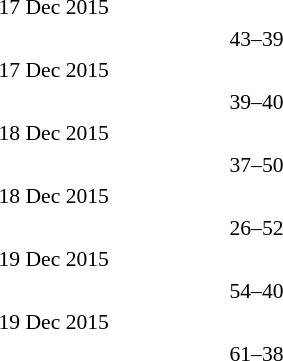<table style="font-size:90%">
<tr>
<td colspan=3>17 Dec 2015</td>
</tr>
<tr>
<td width=150 align=right><strong></strong></td>
<td>43–39</td>
<td width=150></td>
</tr>
<tr>
<td colspan=3>17 Dec 2015</td>
</tr>
<tr>
<td width=150 align=right></td>
<td>39–40</td>
<td width=150></td>
</tr>
<tr>
<td colspan=3>18 Dec 2015</td>
</tr>
<tr>
<td width=150 align=right></td>
<td>37–50</td>
<td width=150><strong></strong></td>
</tr>
<tr>
<td colspan=3>18 Dec 2015</td>
</tr>
<tr>
<td width=150 align=right></td>
<td>26–52</td>
<td width=150><strong></strong></td>
</tr>
<tr>
<td colspan=3>19 Dec 2015</td>
</tr>
<tr>
<td width=150 align=right><strong></strong></td>
<td>54–40</td>
<td width=150></td>
</tr>
<tr>
<td colspan=3>19 Dec 2015</td>
</tr>
<tr>
<td width=150 align=right><strong></strong></td>
<td>61–38</td>
<td width=150></td>
</tr>
</table>
